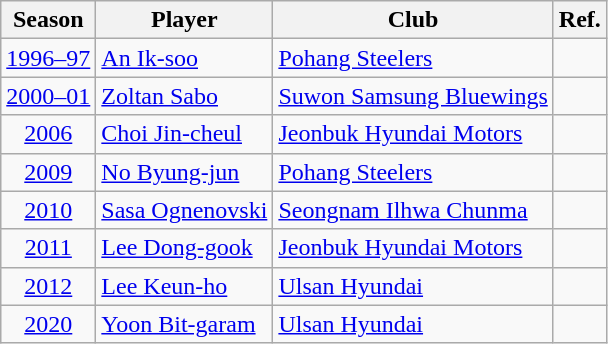<table class="wikitable">
<tr>
<th>Season</th>
<th>Player</th>
<th>Club</th>
<th>Ref.</th>
</tr>
<tr>
<td align="center"><a href='#'>1996–97</a></td>
<td> <a href='#'>An Ik-soo</a></td>
<td><a href='#'>Pohang Steelers</a></td>
<td></td>
</tr>
<tr>
<td align="center"><a href='#'>2000–01</a></td>
<td> <a href='#'>Zoltan Sabo</a></td>
<td><a href='#'>Suwon Samsung Bluewings</a></td>
<td></td>
</tr>
<tr>
<td align="center"><a href='#'>2006</a></td>
<td> <a href='#'>Choi Jin-cheul</a></td>
<td><a href='#'>Jeonbuk Hyundai Motors</a></td>
<td></td>
</tr>
<tr>
<td align="center"><a href='#'>2009</a></td>
<td> <a href='#'>No Byung-jun</a></td>
<td><a href='#'>Pohang Steelers</a></td>
<td></td>
</tr>
<tr>
<td align="center"><a href='#'>2010</a></td>
<td> <a href='#'>Sasa Ognenovski</a></td>
<td><a href='#'>Seongnam Ilhwa Chunma</a></td>
<td></td>
</tr>
<tr>
<td align="center"><a href='#'>2011</a></td>
<td> <a href='#'>Lee Dong-gook</a></td>
<td><a href='#'>Jeonbuk Hyundai Motors</a></td>
<td></td>
</tr>
<tr>
<td align="center"><a href='#'>2012</a></td>
<td> <a href='#'>Lee Keun-ho</a></td>
<td><a href='#'>Ulsan Hyundai</a></td>
<td></td>
</tr>
<tr>
<td align="center"><a href='#'>2020</a></td>
<td> <a href='#'>Yoon Bit-garam</a></td>
<td><a href='#'>Ulsan Hyundai</a></td>
<td></td>
</tr>
</table>
